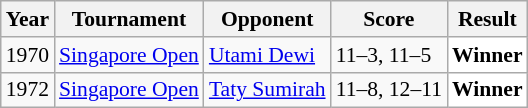<table class="sortable wikitable" style="font-size: 90%;">
<tr>
<th>Year</th>
<th>Tournament</th>
<th>Opponent</th>
<th>Score</th>
<th>Result</th>
</tr>
<tr>
<td align="center">1970</td>
<td align="left"><a href='#'>Singapore Open</a></td>
<td align="left"> <a href='#'>Utami Dewi</a></td>
<td align="left">11–3, 11–5</td>
<td style="text-align:left; background:white"> <strong>Winner</strong></td>
</tr>
<tr>
<td align="center">1972</td>
<td align="left"><a href='#'>Singapore Open</a></td>
<td align="left"> <a href='#'>Taty Sumirah</a></td>
<td align="left">11–8, 12–11</td>
<td style="text-align:left; background:white"> <strong>Winner</strong></td>
</tr>
</table>
